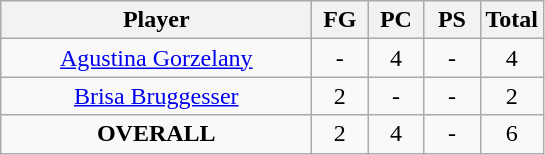<table class="wikitable sortable" style="text-align:center">
<tr>
<th width=200px>Player</th>
<th width=30px>FG</th>
<th width=30px>PC</th>
<th width=30px>PS</th>
<th width=30px>Total</th>
</tr>
<tr>
<td><a href='#'>Agustina Gorzelany</a></td>
<td>-</td>
<td>4</td>
<td>-</td>
<td>4</td>
</tr>
<tr>
<td><a href='#'>Brisa Bruggesser</a></td>
<td>2</td>
<td>-</td>
<td>-</td>
<td>2</td>
</tr>
<tr>
<td><strong>OVERALL</strong></td>
<td>2</td>
<td>4</td>
<td>-</td>
<td>6</td>
</tr>
</table>
